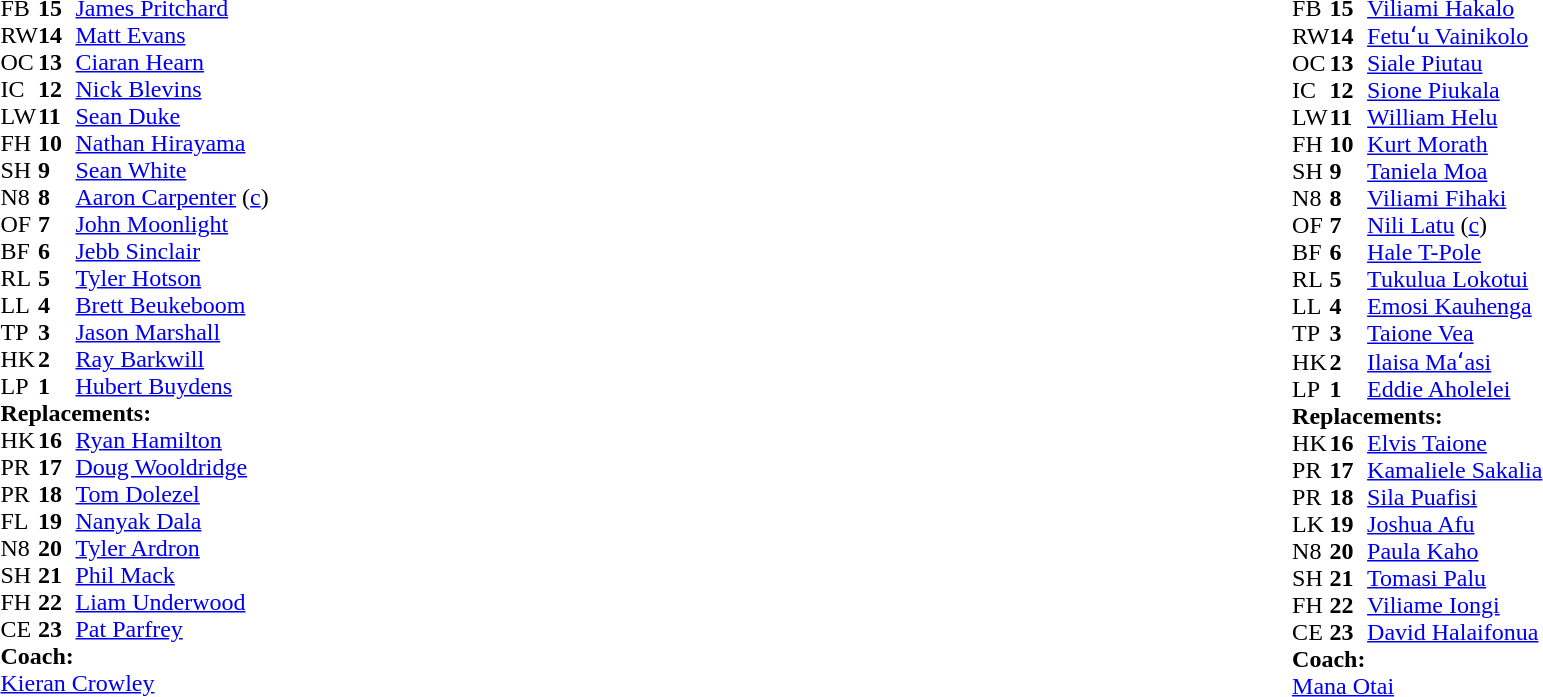<table width="100%">
<tr>
<td valign="top" width="50%"><br><table style="font-size: 100%" cellspacing="0" cellpadding="0">
<tr>
<th width="25"></th>
<th width="25"></th>
</tr>
<tr>
<td>FB</td>
<td><strong>15</strong></td>
<td><a href='#'>James Pritchard</a></td>
</tr>
<tr>
<td>RW</td>
<td><strong>14</strong></td>
<td><a href='#'>Matt Evans</a></td>
<td></td>
<td></td>
</tr>
<tr>
<td>OC</td>
<td><strong>13</strong></td>
<td><a href='#'>Ciaran Hearn</a></td>
<td></td>
<td></td>
</tr>
<tr>
<td>IC</td>
<td><strong>12</strong></td>
<td><a href='#'>Nick Blevins</a></td>
</tr>
<tr>
<td>LW</td>
<td><strong>11</strong></td>
<td><a href='#'>Sean Duke</a></td>
</tr>
<tr>
<td>FH</td>
<td><strong>10</strong></td>
<td><a href='#'>Nathan Hirayama</a></td>
</tr>
<tr>
<td>SH</td>
<td><strong>9</strong></td>
<td><a href='#'>Sean White</a></td>
<td></td>
<td></td>
</tr>
<tr>
<td>N8</td>
<td><strong>8</strong></td>
<td><a href='#'>Aaron Carpenter</a> (<a href='#'>c</a>)</td>
<td></td>
<td></td>
</tr>
<tr>
<td>OF</td>
<td><strong>7</strong></td>
<td><a href='#'>John Moonlight</a></td>
</tr>
<tr>
<td>BF</td>
<td><strong>6</strong></td>
<td><a href='#'>Jebb Sinclair</a></td>
</tr>
<tr>
<td>RL</td>
<td><strong>5</strong></td>
<td><a href='#'>Tyler Hotson</a></td>
<td></td>
<td></td>
</tr>
<tr>
<td>LL</td>
<td><strong>4</strong></td>
<td><a href='#'>Brett Beukeboom</a></td>
</tr>
<tr>
<td>TP</td>
<td><strong>3</strong></td>
<td><a href='#'>Jason Marshall</a></td>
<td></td>
<td></td>
</tr>
<tr>
<td>HK</td>
<td><strong>2</strong></td>
<td><a href='#'>Ray Barkwill</a></td>
<td></td>
<td></td>
</tr>
<tr>
<td>LP</td>
<td><strong>1</strong></td>
<td><a href='#'>Hubert Buydens</a></td>
<td></td>
<td></td>
</tr>
<tr>
<td colspan=3><strong>Replacements:</strong></td>
</tr>
<tr>
<td>HK</td>
<td><strong>16</strong></td>
<td><a href='#'>Ryan Hamilton</a></td>
<td></td>
<td></td>
</tr>
<tr>
<td>PR</td>
<td><strong>17</strong></td>
<td><a href='#'>Doug Wooldridge</a></td>
<td></td>
<td></td>
</tr>
<tr>
<td>PR</td>
<td><strong>18</strong></td>
<td><a href='#'>Tom Dolezel</a></td>
<td></td>
<td></td>
</tr>
<tr>
<td>FL</td>
<td><strong>19</strong></td>
<td><a href='#'>Nanyak Dala</a></td>
<td></td>
<td></td>
</tr>
<tr>
<td>N8</td>
<td><strong>20</strong></td>
<td><a href='#'>Tyler Ardron</a></td>
<td></td>
<td></td>
</tr>
<tr>
<td>SH</td>
<td><strong>21</strong></td>
<td><a href='#'>Phil Mack</a></td>
<td></td>
<td></td>
</tr>
<tr>
<td>FH</td>
<td><strong>22</strong></td>
<td><a href='#'>Liam Underwood</a></td>
<td></td>
<td></td>
</tr>
<tr>
<td>CE</td>
<td><strong>23</strong></td>
<td><a href='#'>Pat Parfrey</a></td>
<td></td>
<td></td>
</tr>
<tr>
<td colspan=3><strong>Coach:</strong></td>
</tr>
<tr>
<td colspan="4"> <a href='#'>Kieran Crowley</a></td>
</tr>
</table>
</td>
<td valign="top" width="50%"><br><table style="font-size: 100%" cellspacing="0" cellpadding="0" align="center">
<tr>
<th width="25"></th>
<th width="25"></th>
</tr>
<tr>
<td>FB</td>
<td><strong>15</strong></td>
<td><a href='#'>Viliami Hakalo</a></td>
</tr>
<tr>
<td>RW</td>
<td><strong>14</strong></td>
<td><a href='#'>Fetuʻu Vainikolo</a></td>
</tr>
<tr>
<td>OC</td>
<td><strong>13</strong></td>
<td><a href='#'>Siale Piutau</a></td>
<td></td>
<td></td>
</tr>
<tr>
<td>IC</td>
<td><strong>12</strong></td>
<td><a href='#'>Sione Piukala</a></td>
<td></td>
</tr>
<tr>
<td>LW</td>
<td><strong>11</strong></td>
<td><a href='#'>William Helu</a></td>
</tr>
<tr>
<td>FH</td>
<td><strong>10</strong></td>
<td><a href='#'>Kurt Morath</a></td>
<td></td>
<td></td>
</tr>
<tr>
<td>SH</td>
<td><strong>9</strong></td>
<td><a href='#'>Taniela Moa</a></td>
<td></td>
<td></td>
</tr>
<tr>
<td>N8</td>
<td><strong>8</strong></td>
<td><a href='#'>Viliami Fihaki</a></td>
<td></td>
<td></td>
</tr>
<tr>
<td>OF</td>
<td><strong>7</strong></td>
<td><a href='#'>Nili Latu</a> (<a href='#'>c</a>)</td>
</tr>
<tr>
<td>BF</td>
<td><strong>6</strong></td>
<td><a href='#'>Hale T-Pole</a></td>
<td></td>
<td></td>
</tr>
<tr>
<td>RL</td>
<td><strong>5</strong></td>
<td><a href='#'>Tukulua Lokotui</a></td>
<td></td>
<td></td>
</tr>
<tr>
<td>LL</td>
<td><strong>4</strong></td>
<td><a href='#'>Emosi Kauhenga</a></td>
</tr>
<tr>
<td>TP</td>
<td><strong>3</strong></td>
<td><a href='#'>Taione Vea</a></td>
<td></td>
<td></td>
</tr>
<tr>
<td>HK</td>
<td><strong>2</strong></td>
<td><a href='#'>Ilaisa Maʻasi</a></td>
<td></td>
<td></td>
</tr>
<tr>
<td>LP</td>
<td><strong>1</strong></td>
<td><a href='#'>Eddie Aholelei</a></td>
<td></td>
</tr>
<tr>
<td colspan=3><strong>Replacements:</strong></td>
</tr>
<tr>
<td>HK</td>
<td><strong>16</strong></td>
<td><a href='#'>Elvis Taione</a></td>
<td></td>
<td></td>
</tr>
<tr>
<td>PR</td>
<td><strong>17</strong></td>
<td><a href='#'>Kamaliele Sakalia</a></td>
<td></td>
<td></td>
</tr>
<tr>
<td>PR</td>
<td><strong>18</strong></td>
<td><a href='#'>Sila Puafisi</a></td>
<td></td>
<td></td>
</tr>
<tr>
<td>LK</td>
<td><strong>19</strong></td>
<td><a href='#'>Joshua Afu</a></td>
<td></td>
<td></td>
</tr>
<tr>
<td>N8</td>
<td><strong>20</strong></td>
<td><a href='#'>Paula Kaho</a></td>
<td></td>
<td></td>
</tr>
<tr>
<td>SH</td>
<td><strong>21</strong></td>
<td><a href='#'>Tomasi Palu</a></td>
<td></td>
<td></td>
</tr>
<tr>
<td>FH</td>
<td><strong>22</strong></td>
<td><a href='#'>Viliame Iongi</a></td>
<td></td>
<td></td>
</tr>
<tr>
<td>CE</td>
<td><strong>23</strong></td>
<td><a href='#'>David Halaifonua</a></td>
<td></td>
<td></td>
</tr>
<tr>
<td colspan=3><strong>Coach:</strong></td>
</tr>
<tr>
<td colspan="4"> <a href='#'>Mana Otai</a></td>
</tr>
</table>
</td>
</tr>
</table>
